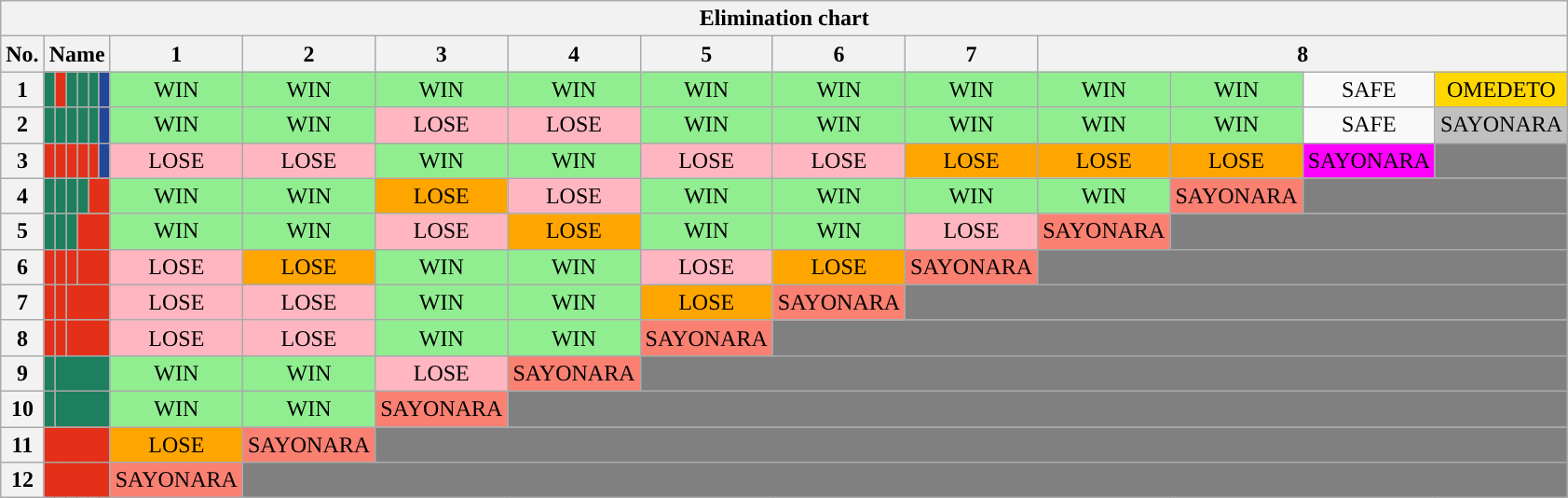<table class="wikitable" style="text-align:center;">
<tr>
<th colspan="18">Elimination chart</th>
</tr>
<tr>
<th>No.</th>
<th colspan=6>Name</th>
<th>1</th>
<th>2</th>
<th>3</th>
<th>4</th>
<th>5</th>
<th>6</th>
<th>7</th>
<th colspan=4>8</th>
</tr>
<tr>
<th>1</th>
<td style="background:#1d7f5e;"></td>
<td style="background:#e43018;"></td>
<td style="background:#1d7f5e;"></td>
<td style="background:#1d7f5e;"></td>
<td style="background:#1d7f5e;"></td>
<td style="background:#234798;"></td>
<td style="background:lightgreen;">WIN</td>
<td style="background:lightgreen;">WIN</td>
<td style="background:lightgreen;">WIN</td>
<td style="background:lightgreen;">WIN</td>
<td style="background:lightgreen;">WIN</td>
<td style="background:lightgreen;">WIN</td>
<td style="background:lightgreen;">WIN</td>
<td style="background:lightgreen;">WIN</td>
<td style="background:lightgreen;">WIN</td>
<td>SAFE</td>
<td style="background:gold;">OMEDETO</td>
</tr>
<tr>
<th>2</th>
<td style="background:#1d7f5e;"></td>
<td style="background:#1d7f5e;"></td>
<td style="background:#1d7f5e;"></td>
<td style="background:#1d7f5e;"></td>
<td style="background:#1d7f5e;"></td>
<td style="background:#234798;"></td>
<td style="background:lightgreen;">WIN</td>
<td style="background:lightgreen;">WIN</td>
<td style="background:lightpink;">LOSE</td>
<td style="background:lightpink;">LOSE</td>
<td style="background:lightgreen;">WIN</td>
<td style="background:lightgreen;">WIN</td>
<td style="background:lightgreen;">WIN</td>
<td style="background:lightgreen;">WIN</td>
<td style="background:lightgreen;">WIN</td>
<td>SAFE</td>
<td style="background:silver;">SAYONARA</td>
</tr>
<tr>
<th>3</th>
<td style="background:#e43018;"></td>
<td style="background:#e43018;"></td>
<td style="background:#e43018;"></td>
<td style="background:#e43018;"></td>
<td style="background:#e43018;"></td>
<td style="background:#234798;"></td>
<td style="background:lightpink;">LOSE</td>
<td style="background:lightpink;">LOSE</td>
<td style="background:lightgreen;">WIN</td>
<td style="background:lightgreen;">WIN</td>
<td style="background:lightpink;">LOSE</td>
<td style="background:lightpink;">LOSE</td>
<td style="background:orange;">LOSE</td>
<td style="background:orange;">LOSE</td>
<td style="background:orange;">LOSE</td>
<td style="background:magenta;">SAYONARA</td>
<td style="background:gray;"></td>
</tr>
<tr>
<th>4</th>
<td style="background:#1d7f5e;"></td>
<td style="background:#1d7f5e;"></td>
<td style="background:#1d7f5e;"></td>
<td style="background:#1d7f5e;"></td>
<td colspan=2 style="background:#e43018;"></td>
<td style="background:lightgreen;">WIN</td>
<td style="background:lightgreen;">WIN</td>
<td style="background:orange;">LOSE</td>
<td style="background:lightpink;">LOSE</td>
<td style="background:lightgreen;">WIN</td>
<td style="background:lightgreen;">WIN</td>
<td style="background:lightgreen;">WIN</td>
<td style="background:lightgreen;">WIN</td>
<td style="background:salmon;">SAYONARA</td>
<td colspan="3" style="background:gray;"></td>
</tr>
<tr>
<th>5</th>
<td style="background:#1d7f5e;"></td>
<td style="background:#1d7f5e;"></td>
<td style="background:#1d7f5e;"></td>
<td colspan=3 style="background:#e43018;"></td>
<td style="background:lightgreen;">WIN</td>
<td style="background:lightgreen;">WIN</td>
<td style="background:lightpink;">LOSE</td>
<td style="background:orange;">LOSE</td>
<td style="background:lightgreen;">WIN</td>
<td style="background:lightgreen;">WIN</td>
<td style="background:lightpink;">LOSE</td>
<td style="background:salmon;">SAYONARA</td>
<td colspan="5" style="background:gray;"></td>
</tr>
<tr>
<th>6</th>
<td style="background:#e43018;"></td>
<td style="background:#e43018;"></td>
<td style="background:#e43018;"></td>
<td colspan=3 style="background:#e43018;"></td>
<td style="background:lightpink;">LOSE</td>
<td style="background:orange;">LOSE</td>
<td style="background:lightgreen;">WIN</td>
<td style="background:lightgreen;">WIN</td>
<td style="background:lightpink;">LOSE</td>
<td style="background:orange;">LOSE</td>
<td style="background:salmon;">SAYONARA</td>
<td colspan="6" style="background:gray;"></td>
</tr>
<tr>
<th>7</th>
<td style="background:#e43018;"></td>
<td style="background:#e43018;"></td>
<td colspan=4 style="background:#e43018;"></td>
<td style="background:lightpink;">LOSE</td>
<td style="background:lightpink;">LOSE</td>
<td style="background:lightgreen;">WIN</td>
<td style="background:lightgreen;">WIN</td>
<td style="background:orange;">LOSE</td>
<td style="background:salmon;">SAYONARA</td>
<td colspan="7" style="background:gray;"></td>
</tr>
<tr>
<th>8</th>
<td style="background:#e43018;"></td>
<td style="background:#e43018;"></td>
<td colspan=4 style="background:#e43018;"></td>
<td style="background:lightpink;">LOSE</td>
<td style="background:lightpink;">LOSE</td>
<td style="background:lightgreen;">WIN</td>
<td style="background:lightgreen;">WIN</td>
<td style="background:salmon;">SAYONARA</td>
<td colspan="8" style="background:gray;"></td>
</tr>
<tr>
<th>9</th>
<td style="background:#1d7f5e;"></td>
<td colspan=5 style="background:#1d7f5e;"></td>
<td style="background:lightgreen;">WIN</td>
<td style="background:lightgreen;">WIN</td>
<td style="background:lightpink;">LOSE</td>
<td style="background:salmon;">SAYONARA</td>
<td colspan="9" style="background:gray;"></td>
</tr>
<tr>
<th>10</th>
<td style="background:#1d7f5e;"></td>
<td colspan=5 style="background:#1d7f5e;"></td>
<td style="background:lightgreen;">WIN</td>
<td style="background:lightgreen;">WIN</td>
<td style="background:salmon;">SAYONARA</td>
<td colspan="10" style="background:gray;"></td>
</tr>
<tr>
<th>11</th>
<td colspan=6 style="background:#e43018;"></td>
<td style="background:orange;">LOSE</td>
<td style="background:salmon;">SAYONARA</td>
<td colspan="11" style="background:gray;"></td>
</tr>
<tr>
<th>12</th>
<td colspan=6 style="background:#e43018;"></td>
<td style="background:salmon;">SAYONARA</td>
<td colspan="12" style="background:gray;"></td>
</tr>
</table>
